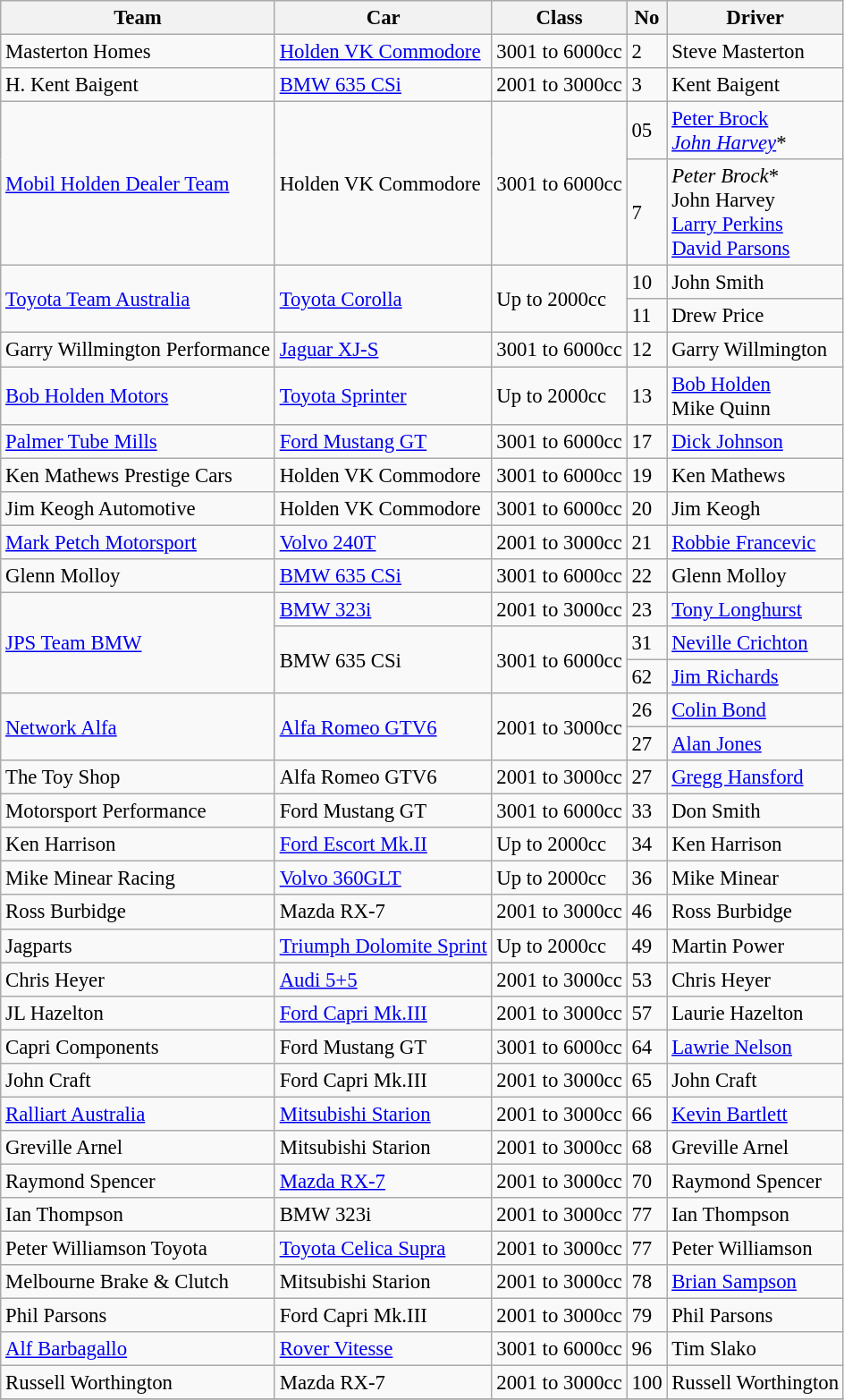<table class="wikitable" style="font-size: 95%">
<tr>
<th>Team</th>
<th>Car</th>
<th>Class</th>
<th>No</th>
<th>Driver</th>
</tr>
<tr>
<td>Masterton Homes</td>
<td><a href='#'>Holden VK Commodore</a></td>
<td>3001 to 6000cc</td>
<td>2</td>
<td> Steve Masterton</td>
</tr>
<tr>
<td>H. Kent Baigent</td>
<td><a href='#'>BMW 635 CSi</a></td>
<td>2001 to 3000cc</td>
<td>3</td>
<td> Kent Baigent</td>
</tr>
<tr>
<td rowspan=2><a href='#'>Mobil Holden Dealer Team</a></td>
<td rowspan=2>Holden VK Commodore</td>
<td rowspan=2>3001 to 6000cc</td>
<td>05</td>
<td> <a href='#'>Peter Brock</a><br> <em><a href='#'>John Harvey</a></em>*</td>
</tr>
<tr>
<td>7</td>
<td> <em>Peter Brock</em>*<br> John Harvey<br> <a href='#'>Larry Perkins</a><br> <a href='#'>David Parsons</a></td>
</tr>
<tr>
<td rowspan=2><a href='#'>Toyota Team Australia</a></td>
<td rowspan=2><a href='#'>Toyota Corolla</a></td>
<td rowspan=2>Up to 2000cc</td>
<td>10</td>
<td> John Smith</td>
</tr>
<tr>
<td>11</td>
<td> Drew Price</td>
</tr>
<tr>
<td>Garry Willmington Performance</td>
<td><a href='#'>Jaguar XJ-S</a></td>
<td>3001 to 6000cc</td>
<td>12</td>
<td> Garry Willmington</td>
</tr>
<tr>
<td><a href='#'>Bob Holden Motors</a></td>
<td><a href='#'>Toyota Sprinter</a></td>
<td>Up to 2000cc</td>
<td>13</td>
<td> <a href='#'>Bob Holden</a><br> Mike Quinn</td>
</tr>
<tr>
<td><a href='#'>Palmer Tube Mills</a></td>
<td><a href='#'>Ford Mustang GT</a></td>
<td>3001 to 6000cc</td>
<td>17</td>
<td> <a href='#'>Dick Johnson</a></td>
</tr>
<tr>
<td>Ken Mathews Prestige Cars</td>
<td>Holden VK Commodore</td>
<td>3001 to 6000cc</td>
<td>19</td>
<td> Ken Mathews</td>
</tr>
<tr>
<td>Jim Keogh Automotive</td>
<td>Holden VK Commodore</td>
<td>3001 to 6000cc</td>
<td>20</td>
<td> Jim Keogh</td>
</tr>
<tr>
<td><a href='#'>Mark Petch Motorsport</a></td>
<td><a href='#'>Volvo 240T</a></td>
<td>2001 to 3000cc</td>
<td>21</td>
<td> <a href='#'>Robbie Francevic</a></td>
</tr>
<tr>
<td>Glenn Molloy</td>
<td><a href='#'>BMW 635 CSi</a></td>
<td>3001 to 6000cc</td>
<td>22</td>
<td> Glenn Molloy</td>
</tr>
<tr>
<td rowspan=3><a href='#'>JPS Team BMW</a></td>
<td><a href='#'>BMW 323i</a></td>
<td>2001 to 3000cc</td>
<td>23</td>
<td> <a href='#'>Tony Longhurst</a></td>
</tr>
<tr>
<td rowspan=2>BMW 635 CSi</td>
<td rowspan=2>3001 to 6000cc</td>
<td>31</td>
<td> <a href='#'>Neville Crichton</a></td>
</tr>
<tr>
<td>62</td>
<td> <a href='#'>Jim Richards</a></td>
</tr>
<tr>
<td rowspan=2><a href='#'>Network Alfa</a></td>
<td rowspan=2><a href='#'>Alfa Romeo GTV6</a></td>
<td rowspan=2>2001 to 3000cc</td>
<td>26</td>
<td> <a href='#'>Colin Bond</a></td>
</tr>
<tr>
<td>27</td>
<td> <a href='#'>Alan Jones</a></td>
</tr>
<tr>
<td>The Toy Shop</td>
<td>Alfa Romeo GTV6</td>
<td>2001 to 3000cc</td>
<td>27</td>
<td> <a href='#'>Gregg Hansford</a></td>
</tr>
<tr>
<td>Motorsport Performance</td>
<td>Ford Mustang GT</td>
<td>3001 to 6000cc</td>
<td>33</td>
<td> Don Smith</td>
</tr>
<tr>
<td>Ken Harrison</td>
<td><a href='#'>Ford Escort Mk.II</a></td>
<td>Up to 2000cc</td>
<td>34</td>
<td> Ken Harrison</td>
</tr>
<tr>
<td>Mike Minear Racing</td>
<td><a href='#'>Volvo 360GLT</a></td>
<td>Up to 2000cc</td>
<td>36</td>
<td> Mike Minear</td>
</tr>
<tr>
<td>Ross Burbidge</td>
<td>Mazda RX-7</td>
<td>2001 to 3000cc</td>
<td>46</td>
<td> Ross Burbidge</td>
</tr>
<tr>
<td>Jagparts</td>
<td><a href='#'>Triumph Dolomite Sprint</a></td>
<td>Up to 2000cc</td>
<td>49</td>
<td> Martin Power</td>
</tr>
<tr>
<td>Chris Heyer</td>
<td><a href='#'>Audi 5+5</a></td>
<td>2001 to 3000cc</td>
<td>53</td>
<td> Chris Heyer</td>
</tr>
<tr>
<td>JL Hazelton</td>
<td><a href='#'>Ford Capri Mk.III</a></td>
<td>2001 to 3000cc</td>
<td>57</td>
<td> Laurie Hazelton</td>
</tr>
<tr>
<td>Capri Components</td>
<td>Ford Mustang GT</td>
<td>3001 to 6000cc</td>
<td>64</td>
<td> <a href='#'>Lawrie Nelson</a></td>
</tr>
<tr>
<td>John Craft</td>
<td>Ford Capri Mk.III</td>
<td>2001 to 3000cc</td>
<td>65</td>
<td> John Craft</td>
</tr>
<tr>
<td><a href='#'>Ralliart Australia</a></td>
<td><a href='#'>Mitsubishi Starion</a></td>
<td>2001 to 3000cc</td>
<td>66</td>
<td> <a href='#'>Kevin Bartlett</a></td>
</tr>
<tr>
<td>Greville Arnel</td>
<td>Mitsubishi Starion</td>
<td>2001 to 3000cc</td>
<td>68</td>
<td> Greville Arnel</td>
</tr>
<tr>
<td>Raymond Spencer</td>
<td><a href='#'>Mazda RX-7</a></td>
<td>2001 to 3000cc</td>
<td>70</td>
<td> Raymond Spencer</td>
</tr>
<tr>
<td>Ian Thompson</td>
<td>BMW 323i</td>
<td>2001 to 3000cc</td>
<td>77</td>
<td> Ian Thompson</td>
</tr>
<tr>
<td>Peter Williamson Toyota</td>
<td><a href='#'>Toyota Celica Supra</a></td>
<td>2001 to 3000cc</td>
<td>77</td>
<td> Peter Williamson</td>
</tr>
<tr>
<td>Melbourne Brake & Clutch</td>
<td>Mitsubishi Starion</td>
<td>2001 to 3000cc</td>
<td>78</td>
<td> <a href='#'>Brian Sampson</a></td>
</tr>
<tr>
<td>Phil Parsons</td>
<td>Ford Capri Mk.III</td>
<td>2001 to 3000cc</td>
<td>79</td>
<td> Phil Parsons</td>
</tr>
<tr>
<td><a href='#'>Alf Barbagallo</a></td>
<td><a href='#'>Rover Vitesse</a></td>
<td>3001 to 6000cc</td>
<td>96</td>
<td> Tim Slako</td>
</tr>
<tr>
<td>Russell Worthington</td>
<td>Mazda RX-7</td>
<td>2001 to 3000cc</td>
<td>100</td>
<td> Russell Worthington</td>
</tr>
<tr>
</tr>
</table>
